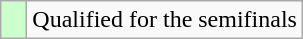<table class=wikitable>
<tr>
<td width=10px bgcolor="#ccffcc"></td>
<td>Qualified for the semifinals</td>
</tr>
</table>
